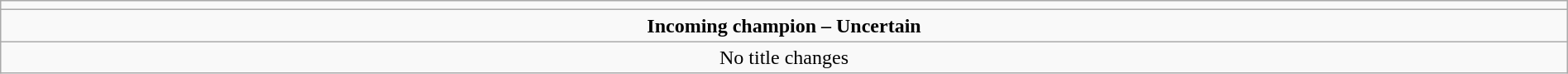<table class="wikitable" style="text-align:center; width:100%;">
<tr>
<td colspan=5></td>
</tr>
<tr>
<td colspan=5><strong>Incoming champion – Uncertain</strong></td>
</tr>
<tr>
<td colspan="5">No title changes</td>
</tr>
</table>
